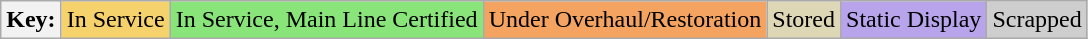<table class="wikitable">
<tr>
<th>Key:</th>
<td bgcolor=#F5D26C>In Service</td>
<td bgcolor=#89E579>In Service, Main Line Certified</td>
<td bgcolor=#f4a460>Under Overhaul/Restoration</td>
<td bgcolor=#DED7B6>Stored</td>
<td bgcolor=#B7A4EB>Static Display</td>
<td bgcolor=#cecece>Scrapped</td>
</tr>
</table>
